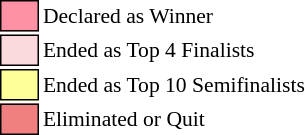<table class="toccolours" style="font-size: 90%; white-space: nowrap;">
<tr>
<td style="background:#FF91A4; border:1px solid black;">      </td>
<td>Declared as Winner</td>
</tr>
<tr>
<td style="background:#FADADD; border:1px solid black;">      </td>
<td>Ended as Top 4 Finalists</td>
</tr>
<tr>
<td style="background:#FFFF99; border:1px solid black;">      </td>
<td>Ended as Top 10 Semifinalists</td>
</tr>
<tr>
<td style="background:#F08080; border:1px solid black;">      </td>
<td>Eliminated or Quit</td>
</tr>
</table>
